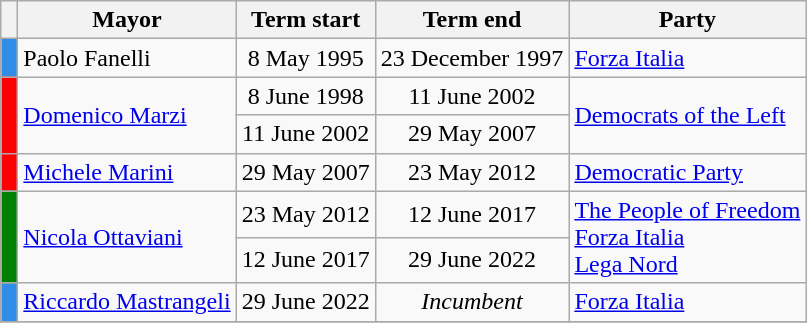<table class="wikitable">
<tr>
<th class=unsortable> </th>
<th>Mayor</th>
<th>Term start</th>
<th>Term end</th>
<th>Party</th>
</tr>
<tr>
<th style="background:#318CE7;"></th>
<td>Paolo Fanelli</td>
<td align=center>8 May 1995</td>
<td align=center>23 December 1997</td>
<td><a href='#'>Forza Italia</a></td>
</tr>
<tr>
<th rowspan=2 style="background:#FF0000;"></th>
<td rowspan=2><a href='#'>Domenico Marzi</a></td>
<td align=center>8 June 1998</td>
<td align=center>11 June 2002</td>
<td rowspan=2><a href='#'>Democrats of the Left</a></td>
</tr>
<tr>
<td align=center>11 June 2002</td>
<td align=center>29 May 2007</td>
</tr>
<tr>
<th style="background:#FF0000;"></th>
<td><a href='#'>Michele Marini</a></td>
<td align=center>29 May 2007</td>
<td align=center>23 May 2012</td>
<td><a href='#'>Democratic Party</a></td>
</tr>
<tr>
<th rowspan=2 style="background:#008000;"></th>
<td rowspan=2><a href='#'>Nicola Ottaviani</a></td>
<td align=center>23 May 2012</td>
<td align=center>12 June 2017</td>
<td rowspan=2><a href='#'>The People of Freedom</a><br><a href='#'>Forza Italia</a><br><a href='#'>Lega Nord</a></td>
</tr>
<tr>
<td align=center>12 June 2017</td>
<td align=center>29 June 2022</td>
</tr>
<tr>
<th style="background:#318CE7;"></th>
<td><a href='#'>Riccardo Mastrangeli</a></td>
<td align=center>29 June 2022</td>
<td align=center><em>Incumbent</em></td>
<td><a href='#'>Forza Italia</a></td>
</tr>
<tr>
</tr>
</table>
